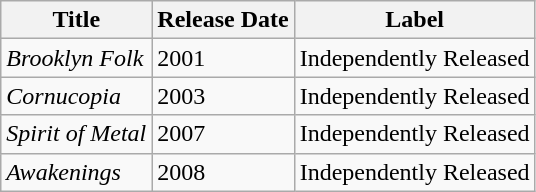<table class="wikitable">
<tr>
<th>Title</th>
<th>Release Date</th>
<th>Label</th>
</tr>
<tr>
<td><em>Brooklyn Folk</em></td>
<td>2001</td>
<td>Independently Released</td>
</tr>
<tr>
<td><em>Cornucopia</em></td>
<td>2003</td>
<td>Independently Released</td>
</tr>
<tr>
<td><em>Spirit of Metal</em></td>
<td>2007</td>
<td>Independently Released</td>
</tr>
<tr>
<td><em>Awakenings</em></td>
<td>2008</td>
<td>Independently Released</td>
</tr>
</table>
